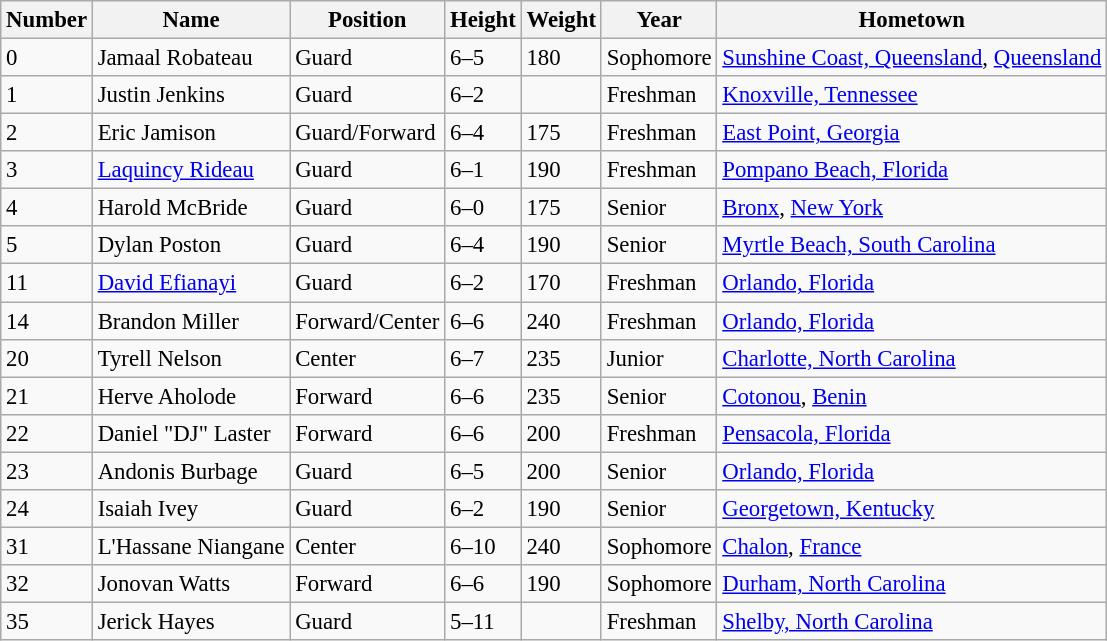<table class="wikitable sortable" style="font-size: 95%;">
<tr>
<th>Number</th>
<th>Name</th>
<th>Position</th>
<th>Height</th>
<th>Weight</th>
<th>Year</th>
<th>Hometown</th>
</tr>
<tr>
<td>0</td>
<td>Jamaal Robateau</td>
<td>Guard</td>
<td>6–5</td>
<td>180</td>
<td>Sophomore</td>
<td><a href='#'>Sunshine Coast, Queensland</a>, <a href='#'>Queensland</a></td>
</tr>
<tr>
<td>1</td>
<td>Justin Jenkins</td>
<td>Guard</td>
<td>6–2</td>
<td></td>
<td>Freshman</td>
<td><a href='#'>Knoxville, Tennessee</a></td>
</tr>
<tr>
<td>2</td>
<td>Eric Jamison</td>
<td>Guard/Forward</td>
<td>6–4</td>
<td>175</td>
<td>Freshman</td>
<td><a href='#'>East Point, Georgia</a></td>
</tr>
<tr>
<td>3</td>
<td><a href='#'>Laquincy Rideau</a></td>
<td>Guard</td>
<td>6–1</td>
<td>190</td>
<td>Freshman</td>
<td><a href='#'>Pompano Beach, Florida</a></td>
</tr>
<tr>
<td>4</td>
<td>Harold McBride</td>
<td>Guard</td>
<td>6–0</td>
<td>175</td>
<td>Senior</td>
<td><a href='#'>Bronx</a>, <a href='#'>New York</a></td>
</tr>
<tr>
<td>5</td>
<td>Dylan Poston</td>
<td>Guard</td>
<td>6–4</td>
<td>190</td>
<td>Senior</td>
<td><a href='#'>Myrtle Beach, South Carolina</a></td>
</tr>
<tr>
<td>11</td>
<td><a href='#'>David Efianayi</a></td>
<td>Guard</td>
<td>6–2</td>
<td>170</td>
<td>Freshman</td>
<td><a href='#'>Orlando, Florida</a></td>
</tr>
<tr>
<td>14</td>
<td>Brandon Miller</td>
<td>Forward/Center</td>
<td>6–6</td>
<td>240</td>
<td>Freshman</td>
<td><a href='#'>Orlando, Florida</a></td>
</tr>
<tr>
<td>20</td>
<td>Tyrell Nelson</td>
<td>Center</td>
<td>6–7</td>
<td>235</td>
<td>Junior</td>
<td><a href='#'>Charlotte, North Carolina</a></td>
</tr>
<tr>
<td>21</td>
<td>Herve Aholode</td>
<td>Forward</td>
<td>6–6</td>
<td>235</td>
<td>Senior</td>
<td><a href='#'>Cotonou</a>, <a href='#'>Benin</a></td>
</tr>
<tr>
<td>22</td>
<td>Daniel "DJ" Laster</td>
<td>Forward</td>
<td>6–6</td>
<td>200</td>
<td>Freshman</td>
<td><a href='#'>Pensacola, Florida</a></td>
</tr>
<tr>
<td>23</td>
<td>Andonis Burbage</td>
<td>Guard</td>
<td>6–5</td>
<td>200</td>
<td>Senior</td>
<td><a href='#'>Orlando, Florida</a></td>
</tr>
<tr>
<td>24</td>
<td>Isaiah Ivey</td>
<td>Guard</td>
<td>6–2</td>
<td>190</td>
<td>Senior</td>
<td><a href='#'>Georgetown, Kentucky</a></td>
</tr>
<tr>
<td>31</td>
<td>L'Hassane Niangane</td>
<td>Center</td>
<td>6–10</td>
<td>240</td>
<td>Sophomore</td>
<td><a href='#'>Chalon</a>, <a href='#'>France</a></td>
</tr>
<tr>
<td>32</td>
<td>Jonovan Watts</td>
<td>Forward</td>
<td>6–6</td>
<td>190</td>
<td>Sophomore</td>
<td><a href='#'>Durham, North Carolina</a></td>
</tr>
<tr>
<td>35</td>
<td>Jerick Hayes</td>
<td>Guard</td>
<td>5–11</td>
<td></td>
<td>Freshman</td>
<td><a href='#'>Shelby, North Carolina</a></td>
</tr>
</table>
